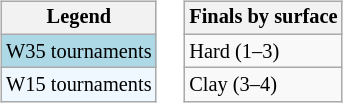<table>
<tr>
<td><br><table class="wikitable" style="font-size:85%;">
<tr>
<th>Legend</th>
</tr>
<tr style="background:lightblue;">
<td>W35 tournaments</td>
</tr>
<tr style="background:#f0f8ff;">
<td>W15 tournaments</td>
</tr>
</table>
</td>
<td><br><table class="wikitable" style="font-size:85%;">
<tr>
<th>Finals by surface</th>
</tr>
<tr>
<td>Hard (1–3)</td>
</tr>
<tr>
<td>Clay (3–4)</td>
</tr>
</table>
</td>
</tr>
</table>
